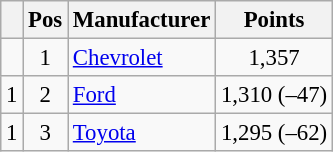<table class="wikitable" style="font-size: 95%;">
<tr>
<th></th>
<th>Pos</th>
<th>Manufacturer</th>
<th>Points</th>
</tr>
<tr>
<td align="left"></td>
<td style="text-align:center;">1</td>
<td><a href='#'>Chevrolet</a></td>
<td style="text-align:center;">1,357</td>
</tr>
<tr>
<td align="left"> 1</td>
<td style="text-align:center;">2</td>
<td><a href='#'>Ford</a></td>
<td style="text-align:center;">1,310 (–47)</td>
</tr>
<tr>
<td align="left"> 1</td>
<td style="text-align:center;">3</td>
<td><a href='#'>Toyota</a></td>
<td style="text-align:center;">1,295 (–62)</td>
</tr>
</table>
